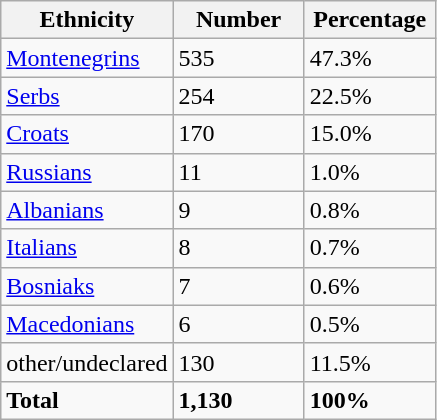<table class="wikitable">
<tr>
<th width="100px">Ethnicity</th>
<th width="80px">Number</th>
<th width="80px">Percentage</th>
</tr>
<tr>
<td><a href='#'>Montenegrins</a></td>
<td>535</td>
<td>47.3%</td>
</tr>
<tr>
<td><a href='#'>Serbs</a></td>
<td>254</td>
<td>22.5%</td>
</tr>
<tr>
<td><a href='#'>Croats</a></td>
<td>170</td>
<td>15.0%</td>
</tr>
<tr>
<td><a href='#'>Russians</a></td>
<td>11</td>
<td>1.0%</td>
</tr>
<tr>
<td><a href='#'>Albanians</a></td>
<td>9</td>
<td>0.8%</td>
</tr>
<tr>
<td><a href='#'>Italians</a></td>
<td>8</td>
<td>0.7%</td>
</tr>
<tr>
<td><a href='#'>Bosniaks</a></td>
<td>7</td>
<td>0.6%</td>
</tr>
<tr>
<td><a href='#'>Macedonians</a></td>
<td>6</td>
<td>0.5%</td>
</tr>
<tr>
<td>other/undeclared</td>
<td>130</td>
<td>11.5%</td>
</tr>
<tr>
<td><strong>Total</strong></td>
<td><strong>1,130</strong></td>
<td><strong>100%</strong></td>
</tr>
</table>
